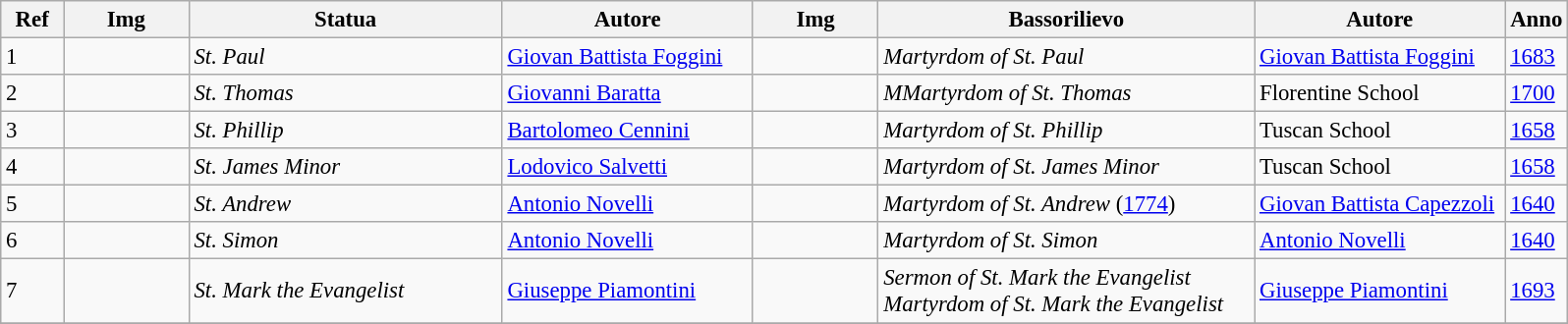<table class="wikitable" style="font-size:95%;">
<tr>
<th style="width:4%">Ref</th>
<th style="width:8%">Img</th>
<th style="width:20%">Statua</th>
<th style="width:16%">Autore</th>
<th style="width:8%">Img</th>
<th style="width:24%">Bassorilievo</th>
<th style="width:16%">Autore</th>
<th style="width:8%">Anno</th>
</tr>
<tr>
<td>1</td>
<td></td>
<td><em>St. Paul</em></td>
<td><a href='#'>Giovan Battista Foggini</a></td>
<td></td>
<td><em>Martyrdom of St. Paul</em></td>
<td><a href='#'>Giovan Battista Foggini</a></td>
<td><a href='#'>1683</a></td>
</tr>
<tr>
<td>2</td>
<td></td>
<td><em>St. Thomas</em></td>
<td><a href='#'>Giovanni Baratta</a></td>
<td></td>
<td><em>MMartyrdom of St. Thomas</em></td>
<td>Florentine School</td>
<td><a href='#'>1700</a></td>
</tr>
<tr>
<td>3</td>
<td></td>
<td><em>St. Phillip</em></td>
<td><a href='#'>Bartolomeo Cennini</a></td>
<td></td>
<td><em>Martyrdom of St. Phillip</em></td>
<td>Tuscan School</td>
<td><a href='#'>1658</a></td>
</tr>
<tr>
<td>4</td>
<td></td>
<td><em>St. James Minor</em></td>
<td><a href='#'>Lodovico Salvetti</a></td>
<td></td>
<td><em>Martyrdom of St. James Minor</em></td>
<td>Tuscan School</td>
<td><a href='#'>1658</a></td>
</tr>
<tr>
<td>5</td>
<td></td>
<td><em>St. Andrew</em></td>
<td><a href='#'>Antonio Novelli</a></td>
<td></td>
<td><em>Martyrdom of St. Andrew</em> (<a href='#'>1774</a>)</td>
<td><a href='#'>Giovan Battista Capezzoli</a></td>
<td><a href='#'>1640</a></td>
</tr>
<tr>
<td>6</td>
<td></td>
<td><em>St. Simon</em></td>
<td><a href='#'>Antonio Novelli</a></td>
<td></td>
<td><em>Martyrdom of St. Simon</em></td>
<td><a href='#'>Antonio Novelli</a></td>
<td><a href='#'>1640</a></td>
</tr>
<tr>
<td>7</td>
<td></td>
<td><em>St. Mark the Evangelist</em></td>
<td><a href='#'>Giuseppe Piamontini</a></td>
<td> </td>
<td><em>Sermon of St. Mark the Evangelist</em><br><em> Martyrdom of St. Mark the Evangelist</em></td>
<td><a href='#'>Giuseppe Piamontini</a></td>
<td><a href='#'>1693</a></td>
</tr>
<tr>
</tr>
</table>
